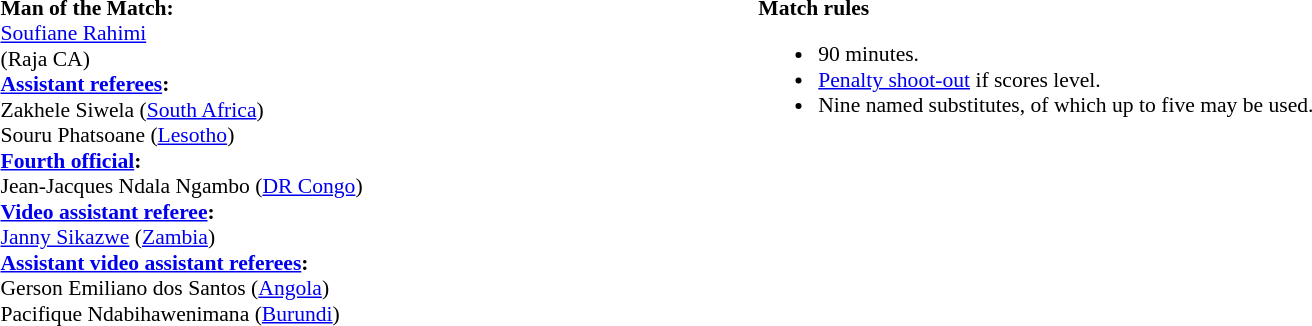<table style="width:100%; font-size:90%;">
<tr>
<td style="width:40%; vertical-align:top;"><br><strong>Man of the Match:</strong>
<br><a href='#'>Soufiane Rahimi</a><br>(Raja CA)<br><strong><a href='#'>Assistant referees</a>:</strong>
<br>Zakhele Siwela (<a href='#'>South Africa</a>)
<br>Souru Phatsoane (<a href='#'>Lesotho</a>)
<br><strong><a href='#'>Fourth official</a>:</strong>
<br>Jean-Jacques Ndala Ngambo (<a href='#'>DR Congo</a>)
<br><strong><a href='#'>Video assistant referee</a>:</strong>
<br><a href='#'>Janny Sikazwe</a> (<a href='#'>Zambia</a>)
<br><strong><a href='#'>Assistant video assistant referees</a>:</strong>
<br>Gerson Emiliano dos Santos (<a href='#'>Angola</a>)
<br>Pacifique Ndabihawenimana (<a href='#'>Burundi</a>)</td>
<td style="width:60%; vertical-align:top;"><br><strong>Match rules</strong><ul><li>90 minutes.</li><li><a href='#'>Penalty shoot-out</a> if scores level.</li><li>Nine named substitutes, of which up to five may be used.</li></ul></td>
</tr>
</table>
